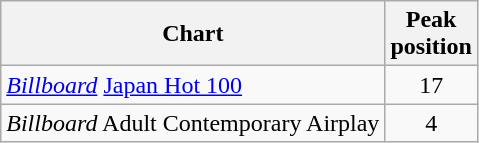<table class="wikitable">
<tr>
<th>Chart</th>
<th>Peak<br>position</th>
</tr>
<tr>
<td><em><a href='#'>Billboard</a></em> <a href='#'>Japan Hot 100</a></td>
<td align="center">17</td>
</tr>
<tr>
<td><em>Billboard</em> Adult Contemporary Airplay</td>
<td align="center">4</td>
</tr>
</table>
